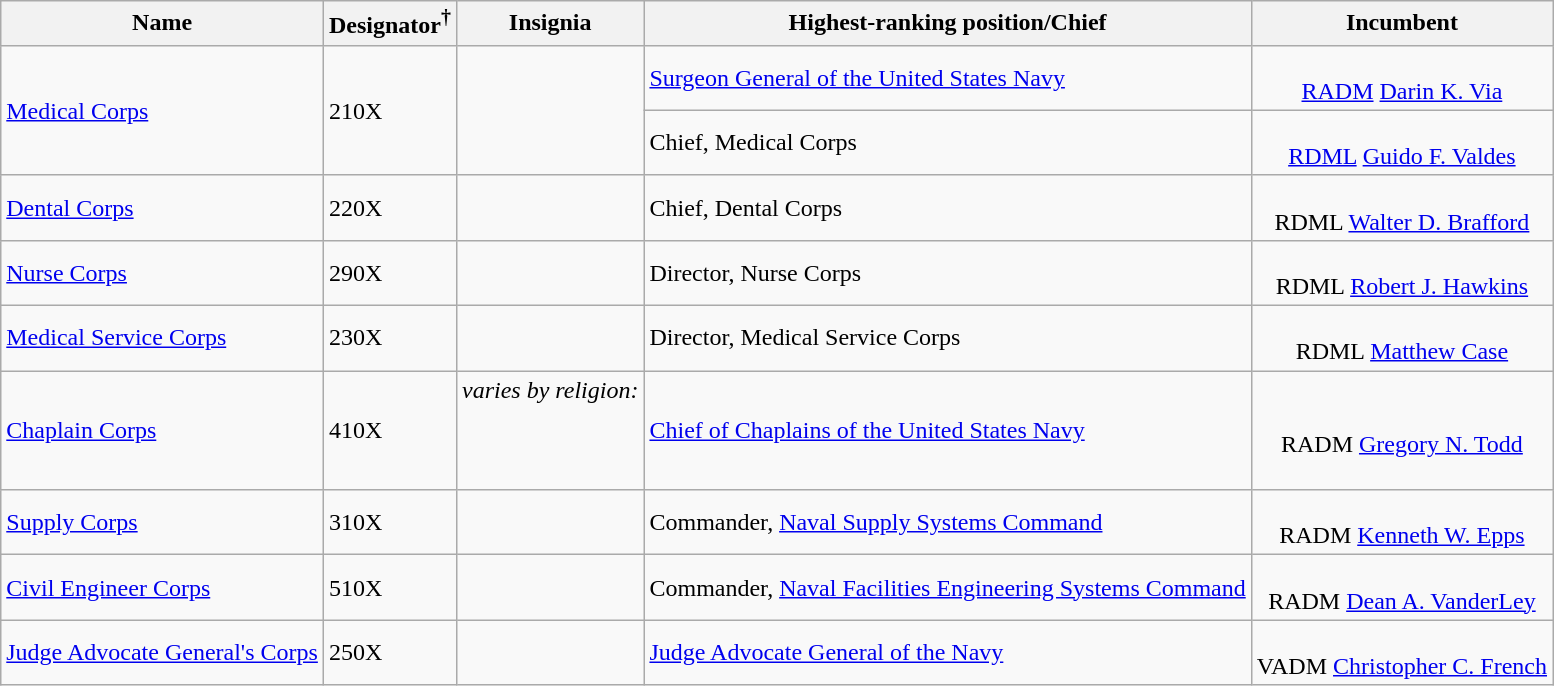<table class="wikitable">
<tr>
<th>Name</th>
<th>Designator<sup>†</sup></th>
<th>Insignia</th>
<th>Highest-ranking position/Chief</th>
<th>Incumbent</th>
</tr>
<tr>
<td rowspan="2"><a href='#'>Medical Corps</a></td>
<td rowspan="2">210X</td>
<td rowspan="2" align="center"></td>
<td><a href='#'>Surgeon General of the United States Navy</a></td>
<td align="center"><br><a href='#'>RADM</a> <a href='#'>Darin K. Via</a></td>
</tr>
<tr>
<td>Chief, Medical Corps</td>
<td align="center"><br><a href='#'>RDML</a> <a href='#'>Guido F. Valdes</a></td>
</tr>
<tr>
<td><a href='#'>Dental Corps</a></td>
<td>220X</td>
<td align="center"></td>
<td>Chief, Dental Corps</td>
<td align="center"><br>RDML <a href='#'>Walter D. Brafford</a></td>
</tr>
<tr>
<td><a href='#'>Nurse Corps</a></td>
<td>290X</td>
<td align="center"></td>
<td>Director, Nurse Corps</td>
<td align="center"><br>RDML <a href='#'>Robert J. Hawkins</a></td>
</tr>
<tr>
<td><a href='#'>Medical Service Corps</a></td>
<td>230X</td>
<td align="center"></td>
<td>Director, Medical Service Corps</td>
<td align="center"><br>RDML <a href='#'>Matthew Case</a></td>
</tr>
<tr>
<td><a href='#'>Chaplain Corps</a></td>
<td>410X</td>
<td align="center"><em>varies by religion:</em><br>
<br>
<br>
<br></td>
<td><a href='#'>Chief of Chaplains of the United States Navy</a></td>
<td align="center"><br>RADM <a href='#'>Gregory N. Todd</a></td>
</tr>
<tr>
<td><a href='#'>Supply Corps</a></td>
<td>310X</td>
<td align="center"></td>
<td>Commander, <a href='#'>Naval Supply Systems Command</a></td>
<td align="center"><br>RADM <a href='#'>Kenneth W. Epps</a></td>
</tr>
<tr>
<td><a href='#'>Civil Engineer Corps</a></td>
<td>510X</td>
<td align="center"></td>
<td>Commander, <a href='#'>Naval Facilities Engineering Systems Command</a></td>
<td align="center"><br>RADM <a href='#'>Dean A. VanderLey</a></td>
</tr>
<tr>
<td><a href='#'>Judge Advocate General's Corps</a></td>
<td>250X</td>
<td align="center"></td>
<td><a href='#'>Judge Advocate General of the Navy</a></td>
<td align="center"><br>VADM <a href='#'>Christopher C. French</a></td>
</tr>
</table>
